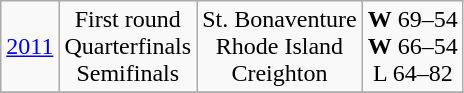<table class="wikitable">
<tr align="center">
<td><a href='#'>2011</a></td>
<td>First round<br>Quarterfinals<br>Semifinals</td>
<td>St. Bonaventure<br>Rhode Island<br>Creighton</td>
<td><strong>W</strong> 69–54<br><strong>W</strong> 66–54<br>L 64–82</td>
</tr>
<tr>
</tr>
</table>
